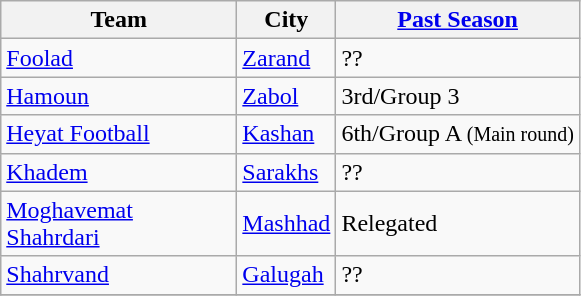<table class="wikitable sortable">
<tr>
<th width=150>Team</th>
<th>City</th>
<th><a href='#'>Past Season</a></th>
</tr>
<tr>
<td align="left"><a href='#'>Foolad</a></td>
<td><a href='#'>Zarand</a></td>
<td>??</td>
</tr>
<tr>
<td align="left"><a href='#'>Hamoun</a></td>
<td><a href='#'>Zabol</a></td>
<td>3rd/Group 3</td>
</tr>
<tr>
<td align="left"><a href='#'>Heyat Football</a></td>
<td><a href='#'>Kashan</a></td>
<td>6th/Group A <small>(Main round)</small></td>
</tr>
<tr>
<td align="left"><a href='#'>Khadem</a></td>
<td><a href='#'>Sarakhs</a></td>
<td>??</td>
</tr>
<tr>
<td align="left"><a href='#'>Moghavemat Shahrdari</a></td>
<td><a href='#'>Mashhad</a></td>
<td>Relegated</td>
</tr>
<tr>
<td align="left"><a href='#'>Shahrvand</a></td>
<td><a href='#'>Galugah</a></td>
<td>??</td>
</tr>
<tr>
</tr>
</table>
